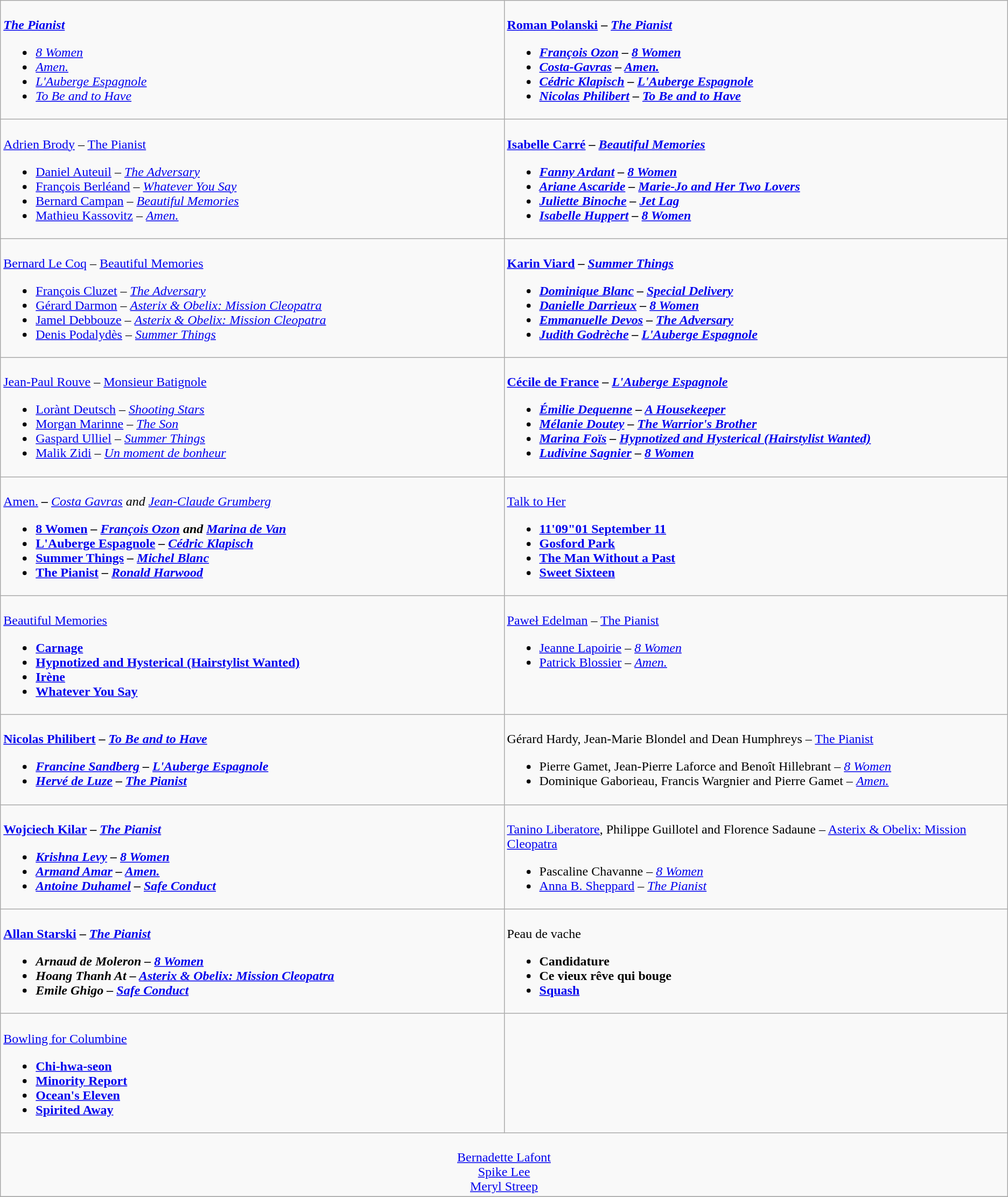<table class=wikitable style="width=150%">
<tr>
<td valign="top" width="50%"><br>
<strong><em><a href='#'>The Pianist</a></em></strong><ul><li><em><a href='#'>8 Women</a></em></li><li><em><a href='#'>Amen.</a></em></li><li><em><a href='#'>L'Auberge Espagnole</a></em></li><li><em><a href='#'>To Be and to Have</a></em></li></ul></td>
<td valign="top" width="50%"><br>
<strong><a href='#'>Roman Polanski</a> – <em><a href='#'>The Pianist</a><strong><em><ul><li><a href='#'>François Ozon</a> – </em><a href='#'>8 Women</a><em></li><li><a href='#'>Costa-Gavras</a> – </em><a href='#'>Amen.</a><em></li><li><a href='#'>Cédric Klapisch</a> – </em><a href='#'>L'Auberge Espagnole</a><em></li><li><a href='#'>Nicolas Philibert</a> – </em><a href='#'>To Be and to Have</a><em></li></ul></td>
</tr>
<tr>
<td valign="top" width="50%"><br>
</strong><a href='#'>Adrien Brody</a> –  </em><a href='#'>The Pianist</a></em></strong><ul><li><a href='#'>Daniel Auteuil</a> – <em><a href='#'>The Adversary</a></em></li><li><a href='#'>François Berléand</a> – <em><a href='#'>Whatever You Say</a></em></li><li><a href='#'>Bernard Campan</a> – <em><a href='#'>Beautiful Memories</a></em></li><li><a href='#'>Mathieu Kassovitz</a> – <em><a href='#'>Amen.</a></em></li></ul></td>
<td valign="top" width="50%"><br>
<strong><a href='#'>Isabelle Carré</a> – <em><a href='#'>Beautiful Memories</a><strong><em><ul><li><a href='#'>Fanny Ardant</a> – </em><a href='#'>8 Women</a><em></li><li><a href='#'>Ariane Ascaride</a> – </em><a href='#'>Marie-Jo and Her Two Lovers</a><em></li><li><a href='#'>Juliette Binoche</a> – </em><a href='#'>Jet Lag</a><em></li><li><a href='#'>Isabelle Huppert</a> – </em><a href='#'>8 Women</a><em></li></ul></td>
</tr>
<tr>
<td valign="top" width="50%"><br>
</strong><a href='#'>Bernard Le Coq</a> – </em><a href='#'>Beautiful Memories</a></em></strong><ul><li><a href='#'>François Cluzet</a> – <em><a href='#'>The Adversary</a></em></li><li><a href='#'>Gérard Darmon</a> – <em><a href='#'>Asterix & Obelix: Mission Cleopatra</a></em></li><li><a href='#'>Jamel Debbouze</a> – <em><a href='#'>Asterix & Obelix: Mission Cleopatra</a></em></li><li><a href='#'>Denis Podalydès</a> – <em><a href='#'>Summer Things</a></em></li></ul></td>
<td valign="top" width="50%"><br>
<strong><a href='#'>Karin Viard</a> – <em><a href='#'>Summer Things</a><strong><em><ul><li><a href='#'>Dominique Blanc</a> – </em><a href='#'>Special Delivery</a><em></li><li><a href='#'>Danielle Darrieux</a> – </em><a href='#'>8 Women</a><em></li><li><a href='#'>Emmanuelle Devos</a> – </em><a href='#'>The Adversary</a><em></li><li><a href='#'>Judith Godrèche</a> – </em><a href='#'>L'Auberge Espagnole</a><em></li></ul></td>
</tr>
<tr>
<td valign="top" width="50%"><br>
</strong><a href='#'>Jean-Paul Rouve</a> – </em><a href='#'>Monsieur Batignole</a></em></strong><ul><li><a href='#'>Lorànt Deutsch</a> – <em><a href='#'>Shooting Stars</a></em></li><li><a href='#'>Morgan Marinne</a> – <em><a href='#'>The Son</a></em></li><li><a href='#'>Gaspard Ulliel</a> – <em><a href='#'>Summer Things</a></em></li><li><a href='#'>Malik Zidi</a> – <em><a href='#'>Un moment de bonheur</a></em></li></ul></td>
<td valign="top" width="50%"><br>
<strong><a href='#'>Cécile de France</a> – <em><a href='#'>L'Auberge Espagnole</a><strong><em><ul><li><a href='#'>Émilie Dequenne</a> – </em><a href='#'>A Housekeeper</a><em></li><li><a href='#'>Mélanie Doutey</a> – </em><a href='#'>The Warrior's Brother</a><em></li><li><a href='#'>Marina Foïs</a> – </em><a href='#'>Hypnotized and Hysterical (Hairstylist Wanted)</a><em></li><li><a href='#'>Ludivine Sagnier</a> – </em><a href='#'>8 Women</a><em></li></ul></td>
</tr>
<tr>
<td valign="top" width="50%"><br>
</em></strong><a href='#'>Amen.</a><strong><em> – </strong><a href='#'>Costa Gavras</a> and <a href='#'>Jean-Claude Grumberg</a><strong><ul><li></em><a href='#'>8 Women</a><em> – <a href='#'>François Ozon</a> and <a href='#'>Marina de Van</a></li><li></em><a href='#'>L'Auberge Espagnole</a><em> – <a href='#'>Cédric Klapisch</a></li><li></em><a href='#'>Summer Things</a><em> – <a href='#'>Michel Blanc</a></li><li></em><a href='#'>The Pianist</a><em> – <a href='#'>Ronald Harwood</a></li></ul></td>
<td valign="top" width="50%"><br>
</em></strong><a href='#'>Talk to Her</a><strong><em><ul><li></em><a href='#'>11'09"01 September 11</a><em></li><li></em><a href='#'>Gosford Park</a><em></li><li></em><a href='#'>The Man Without a Past</a><em></li><li></em><a href='#'>Sweet Sixteen</a><em></li></ul></td>
</tr>
<tr>
<td valign="top" width="50%"><br>
</em></strong><a href='#'>Beautiful Memories</a><strong><em><ul><li></em><a href='#'>Carnage</a><em></li><li></em><a href='#'>Hypnotized and Hysterical (Hairstylist Wanted)</a><em></li><li></em><a href='#'>Irène</a><em></li><li></em><a href='#'>Whatever You Say</a><em></li></ul></td>
<td valign="top" width="50%"><br>
</strong><a href='#'>Paweł Edelman</a> – </em><a href='#'>The Pianist</a></em></strong><ul><li><a href='#'>Jeanne Lapoirie</a> – <em><a href='#'>8 Women</a></em></li><li><a href='#'>Patrick Blossier</a> – <em><a href='#'>Amen.</a></em></li></ul></td>
</tr>
<tr>
<td valign="top" width="50%"><br>
<strong><a href='#'>Nicolas Philibert</a> – <em><a href='#'>To Be and to Have</a><strong><em><ul><li><a href='#'>Francine Sandberg</a> – </em><a href='#'>L'Auberge Espagnole</a><em></li><li><a href='#'>Hervé de Luze</a> – </em><a href='#'>The Pianist</a><em></li></ul></td>
<td valign="top" width="50%"><br>
</strong>Gérard Hardy, Jean-Marie Blondel and Dean Humphreys – </em><a href='#'>The Pianist</a></em></strong><ul><li>Pierre Gamet, Jean-Pierre Laforce and Benoît Hillebrant – <em><a href='#'>8 Women</a></em></li><li>Dominique Gaborieau, Francis Wargnier and Pierre Gamet – <em><a href='#'>Amen.</a></em></li></ul></td>
</tr>
<tr>
<td valign="top" width="50%"><br>
<strong><a href='#'>Wojciech Kilar</a> – <em><a href='#'>The Pianist</a><strong><em><ul><li><a href='#'>Krishna Levy</a> – </em><a href='#'>8 Women</a><em></li><li><a href='#'>Armand Amar</a> – </em><a href='#'>Amen.</a><em></li><li><a href='#'>Antoine Duhamel</a> – </em><a href='#'>Safe Conduct</a><em></li></ul></td>
<td valign="top" width="50%"><br>
</strong><a href='#'>Tanino Liberatore</a>, Philippe Guillotel and Florence Sadaune – </em><a href='#'>Asterix & Obelix: Mission Cleopatra</a></em></strong><ul><li>Pascaline Chavanne – <em><a href='#'>8 Women</a></em></li><li><a href='#'>Anna B. Sheppard</a> – <em><a href='#'>The Pianist</a></em></li></ul></td>
</tr>
<tr>
<td valign="top" width="50%"><br>
<strong><a href='#'>Allan Starski</a> – <em><a href='#'>The Pianist</a><strong><em><ul><li>Arnaud de Moleron – </em><a href='#'>8 Women</a><em></li><li>Hoang Thanh At – </em><a href='#'>Asterix & Obelix: Mission Cleopatra</a><em></li><li>Emile Ghigo – </em><a href='#'>Safe Conduct</a><em></li></ul></td>
<td valign="top" width="50%"><br>
</em></strong>Peau de vache<strong><em><ul><li></em>Candidature<em></li><li></em>Ce vieux rêve qui bouge<em></li><li></em><a href='#'>Squash</a><em></li></ul></td>
</tr>
<tr>
<td valign="top" width="50%"><br>
</em></strong><a href='#'>Bowling for Columbine</a><strong><em><ul><li></em><a href='#'>Chi-hwa-seon</a><em></li><li></em><a href='#'>Minority Report</a><em></li><li></em><a href='#'>Ocean's Eleven</a><em></li><li></em><a href='#'>Spirited Away</a><em></li></ul></td>
</tr>
<tr>
<td align="center" colspan="2" valign="top" width="50%"><br>
</strong><a href='#'>Bernadette Lafont</a><strong><br>
</strong><a href='#'>Spike Lee</a><strong> <br>
</strong><a href='#'>Meryl Streep</a><strong></td>
</tr>
<tr>
</tr>
</table>
